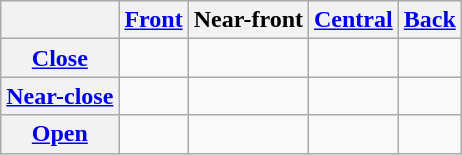<table class="wikitable" style="text-align:center">
<tr>
<th></th>
<th><a href='#'>Front</a></th>
<th>Near-front</th>
<th><a href='#'>Central</a></th>
<th><a href='#'>Back</a></th>
</tr>
<tr>
<th><a href='#'>Close</a></th>
<td></td>
<td></td>
<td></td>
<td></td>
</tr>
<tr>
<th><a href='#'>Near-close</a></th>
<td></td>
<td></td>
<td></td>
<td></td>
</tr>
<tr>
<th><a href='#'>Open</a></th>
<td></td>
<td></td>
<td></td>
<td></td>
</tr>
</table>
